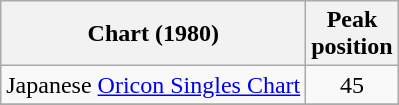<table class="wikitable sortable">
<tr>
<th>Chart (1980)</th>
<th>Peak<br>position</th>
</tr>
<tr>
<td>Japanese <a href='#'>Oricon Singles Chart</a></td>
<td align="center">45</td>
</tr>
<tr>
</tr>
</table>
